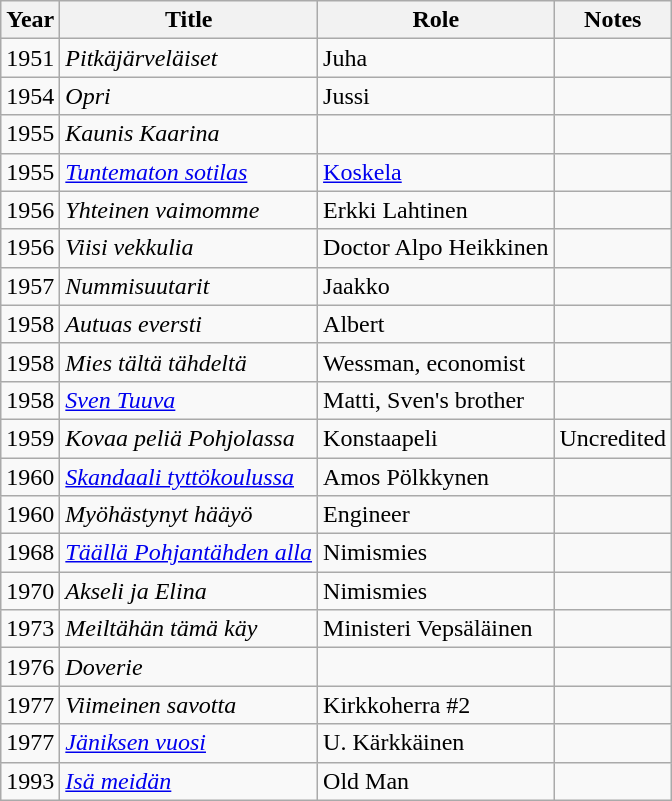<table class="wikitable">
<tr>
<th>Year</th>
<th>Title</th>
<th>Role</th>
<th>Notes</th>
</tr>
<tr>
<td>1951</td>
<td><em>Pitkäjärveläiset</em></td>
<td>Juha</td>
<td></td>
</tr>
<tr>
<td>1954</td>
<td><em>Opri</em></td>
<td>Jussi</td>
<td></td>
</tr>
<tr>
<td>1955</td>
<td><em>Kaunis Kaarina</em></td>
<td></td>
<td></td>
</tr>
<tr>
<td>1955</td>
<td><em><a href='#'>Tuntematon sotilas</a></em></td>
<td><a href='#'>Koskela</a></td>
<td></td>
</tr>
<tr>
<td>1956</td>
<td><em>Yhteinen vaimomme</em></td>
<td>Erkki Lahtinen</td>
<td></td>
</tr>
<tr>
<td>1956</td>
<td><em>Viisi vekkulia</em></td>
<td>Doctor Alpo Heikkinen</td>
<td></td>
</tr>
<tr>
<td>1957</td>
<td><em>Nummisuutarit</em></td>
<td>Jaakko</td>
<td></td>
</tr>
<tr>
<td>1958</td>
<td><em>Autuas eversti</em></td>
<td>Albert</td>
<td></td>
</tr>
<tr>
<td>1958</td>
<td><em>Mies tältä tähdeltä</em></td>
<td>Wessman, economist</td>
<td></td>
</tr>
<tr>
<td>1958</td>
<td><em><a href='#'>Sven Tuuva</a></em></td>
<td>Matti, Sven's brother</td>
<td></td>
</tr>
<tr>
<td>1959</td>
<td><em>Kovaa peliä Pohjolassa</em></td>
<td>Konstaapeli</td>
<td>Uncredited</td>
</tr>
<tr>
<td>1960</td>
<td><em><a href='#'>Skandaali tyttökoulussa</a></em></td>
<td>Amos Pölkkynen</td>
<td></td>
</tr>
<tr>
<td>1960</td>
<td><em>Myöhästynyt hääyö</em></td>
<td>Engineer</td>
<td></td>
</tr>
<tr>
<td>1968</td>
<td><em><a href='#'>Täällä Pohjantähden alla</a></em></td>
<td>Nimismies</td>
<td></td>
</tr>
<tr>
<td>1970</td>
<td><em>Akseli ja Elina</em></td>
<td>Nimismies</td>
<td></td>
</tr>
<tr>
<td>1973</td>
<td><em>Meiltähän tämä käy</em></td>
<td>Ministeri Vepsäläinen</td>
<td></td>
</tr>
<tr>
<td>1976</td>
<td><em>Doverie</em></td>
<td></td>
<td></td>
</tr>
<tr>
<td>1977</td>
<td><em>Viimeinen savotta</em></td>
<td>Kirkkoherra #2</td>
<td></td>
</tr>
<tr>
<td>1977</td>
<td><em><a href='#'>Jäniksen vuosi</a></em></td>
<td>U. Kärkkäinen</td>
<td></td>
</tr>
<tr>
<td>1993</td>
<td><em><a href='#'>Isä meidän</a></em></td>
<td>Old Man</td>
<td></td>
</tr>
</table>
